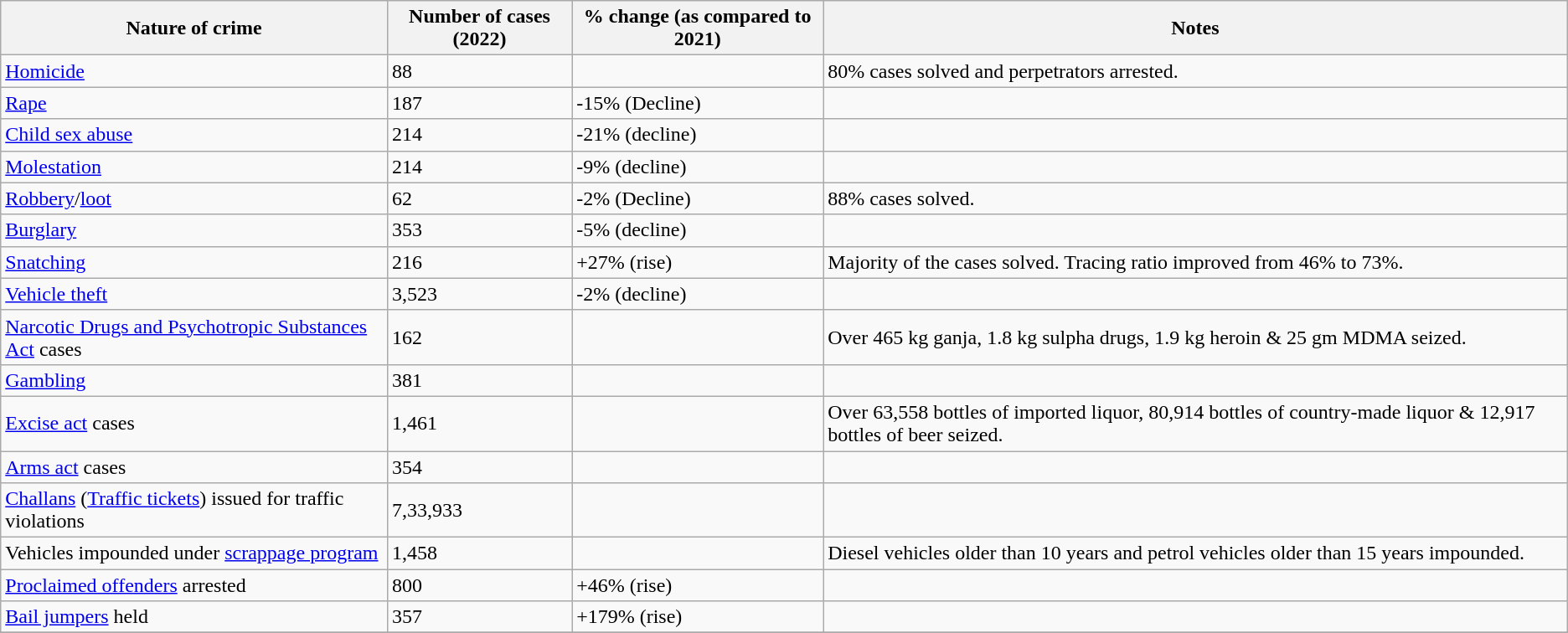<table class="wikitable sortable">
<tr>
<th>Nature of crime</th>
<th>Number of cases (2022)</th>
<th>% change (as compared to 2021)</th>
<th class="sortable">Notes</th>
</tr>
<tr>
<td><a href='#'>Homicide</a></td>
<td>88</td>
<td></td>
<td>80% cases solved and perpetrators arrested.</td>
</tr>
<tr>
<td><a href='#'>Rape</a></td>
<td>187</td>
<td>-15% (Decline)</td>
<td></td>
</tr>
<tr>
<td><a href='#'>Child sex abuse</a></td>
<td>214</td>
<td>-21% (decline)</td>
<td></td>
</tr>
<tr>
<td><a href='#'>Molestation</a></td>
<td>214</td>
<td>-9% (decline)</td>
<td></td>
</tr>
<tr>
<td><a href='#'>Robbery</a>/<a href='#'>loot</a></td>
<td>62</td>
<td>-2% (Decline)</td>
<td>88% cases solved.</td>
</tr>
<tr>
<td><a href='#'>Burglary</a></td>
<td>353</td>
<td>-5% (decline)</td>
<td></td>
</tr>
<tr>
<td><a href='#'>Snatching</a></td>
<td>216</td>
<td>+27% (rise)</td>
<td>Majority of the cases solved. Tracing ratio improved from 46% to 73%.</td>
</tr>
<tr>
<td><a href='#'>Vehicle theft</a></td>
<td>3,523</td>
<td>-2% (decline)</td>
<td></td>
</tr>
<tr>
<td><a href='#'>Narcotic Drugs and Psychotropic Substances Act</a> cases</td>
<td>162</td>
<td></td>
<td>Over 465 kg ganja, 1.8 kg sulpha drugs, 1.9 kg heroin & 25 gm MDMA seized.</td>
</tr>
<tr>
<td><a href='#'>Gambling</a></td>
<td>381</td>
<td></td>
<td></td>
</tr>
<tr>
<td><a href='#'>Excise act</a> cases</td>
<td>1,461</td>
<td></td>
<td>Over 63,558 bottles of imported liquor, 80,914 bottles of country-made liquor & 12,917 bottles of beer seized.</td>
</tr>
<tr>
<td><a href='#'>Arms act</a> cases</td>
<td>354</td>
<td></td>
<td></td>
</tr>
<tr>
<td><a href='#'>Challans</a> (<a href='#'>Traffic tickets</a>) issued for traffic violations</td>
<td>7,33,933</td>
<td></td>
<td></td>
</tr>
<tr>
<td>Vehicles impounded under <a href='#'>scrappage program</a></td>
<td>1,458</td>
<td></td>
<td>Diesel vehicles older than 10 years and petrol vehicles older than 15 years impounded.</td>
</tr>
<tr>
<td><a href='#'>Proclaimed offenders</a> arrested</td>
<td>800</td>
<td>+46% (rise)</td>
<td></td>
</tr>
<tr>
<td><a href='#'>Bail jumpers</a> held</td>
<td>357</td>
<td>+179% (rise)</td>
<td></td>
</tr>
<tr>
</tr>
</table>
